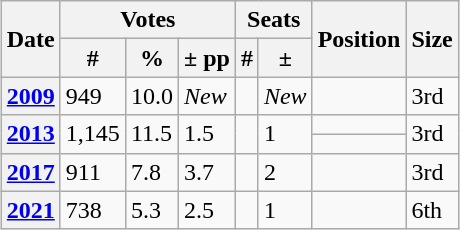<table class=wikitable style="float:left; margin:0 15px;">
<tr>
<th rowspan="2">Date</th>
<th colspan="3">Votes</th>
<th colspan="2">Seats</th>
<th rowspan="2">Position</th>
<th rowspan="2">Size</th>
</tr>
<tr>
<th>#</th>
<th>%</th>
<th>± pp</th>
<th>#</th>
<th>±</th>
</tr>
<tr>
<th><a href='#'>2009</a></th>
<td>949</td>
<td>10.0</td>
<td><em>New</em></td>
<td></td>
<td><em>New</em></td>
<td></td>
<td>3rd</td>
</tr>
<tr>
<th rowspan="2"><a href='#'>2013</a></th>
<td rowspan="2">1,145</td>
<td rowspan="2">11.5</td>
<td rowspan="2"> 1.5</td>
<td rowspan="2"></td>
<td rowspan="2"> 1</td>
<td></td>
<td rowspan="2"> 3rd</td>
</tr>
<tr>
<td></td>
</tr>
<tr>
<th><a href='#'>2017</a></th>
<td>911</td>
<td>7.8</td>
<td> 3.7</td>
<td></td>
<td> 2</td>
<td></td>
<td> 3rd</td>
</tr>
<tr>
<th><a href='#'>2021</a></th>
<td>738</td>
<td>5.3</td>
<td> 2.5</td>
<td></td>
<td> 1</td>
<td></td>
<td> 6th</td>
</tr>
</table>
